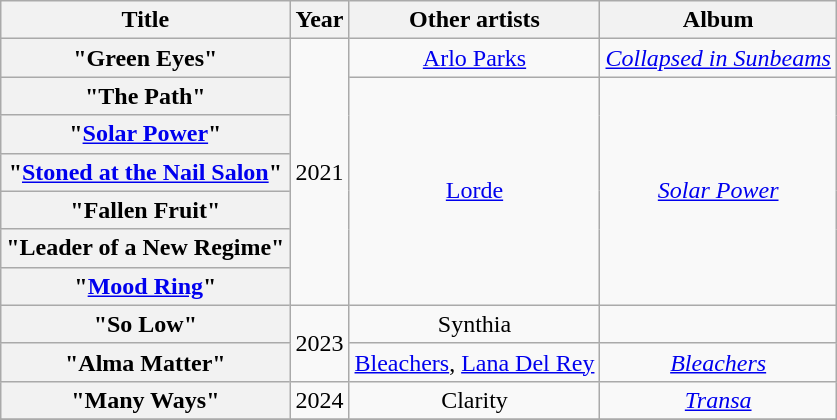<table class="wikitable sortable plainrowheaders" style="text-align: center;">
<tr>
<th scope="col">Title</th>
<th scope="col">Year</th>
<th scope="col">Other artists</th>
<th scope="col">Album</th>
</tr>
<tr>
<th scope="row">"Green Eyes"</th>
<td rowspan="7">2021</td>
<td><a href='#'>Arlo Parks</a></td>
<td><em><a href='#'>Collapsed in Sunbeams</a></em></td>
</tr>
<tr>
<th scope="row">"The Path"</th>
<td rowspan="6"><a href='#'>Lorde</a></td>
<td rowspan="6"><em><a href='#'>Solar Power</a></em></td>
</tr>
<tr>
<th scope="row">"<a href='#'>Solar Power</a>"</th>
</tr>
<tr>
<th scope="row">"<a href='#'>Stoned at the Nail Salon</a>"</th>
</tr>
<tr>
<th scope="row">"Fallen Fruit"</th>
</tr>
<tr>
<th scope="row">"Leader of a New Regime"</th>
</tr>
<tr>
<th scope="row">"<a href='#'>Mood Ring</a>"</th>
</tr>
<tr>
<th scope="row">"So Low"</th>
<td rowspan="2">2023</td>
<td>Synthia</td>
<td></td>
</tr>
<tr>
<th scope="row">"Alma Matter"</th>
<td><a href='#'>Bleachers</a>, <a href='#'>Lana Del Rey</a></td>
<td><a href='#'><em>Bleachers</em></a></td>
</tr>
<tr>
<th scope="row">"Many Ways"</th>
<td>2024</td>
<td>Clarity</td>
<td><em><a href='#'>Transa</a></em></td>
</tr>
<tr>
<td style="display:none;" colspan="4"></td>
</tr>
</table>
